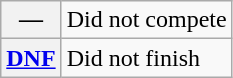<table class="wikitable">
<tr>
<th scope="row">—</th>
<td>Did not compete</td>
</tr>
<tr>
<th scope="row"><a href='#'>DNF</a></th>
<td>Did not finish</td>
</tr>
</table>
